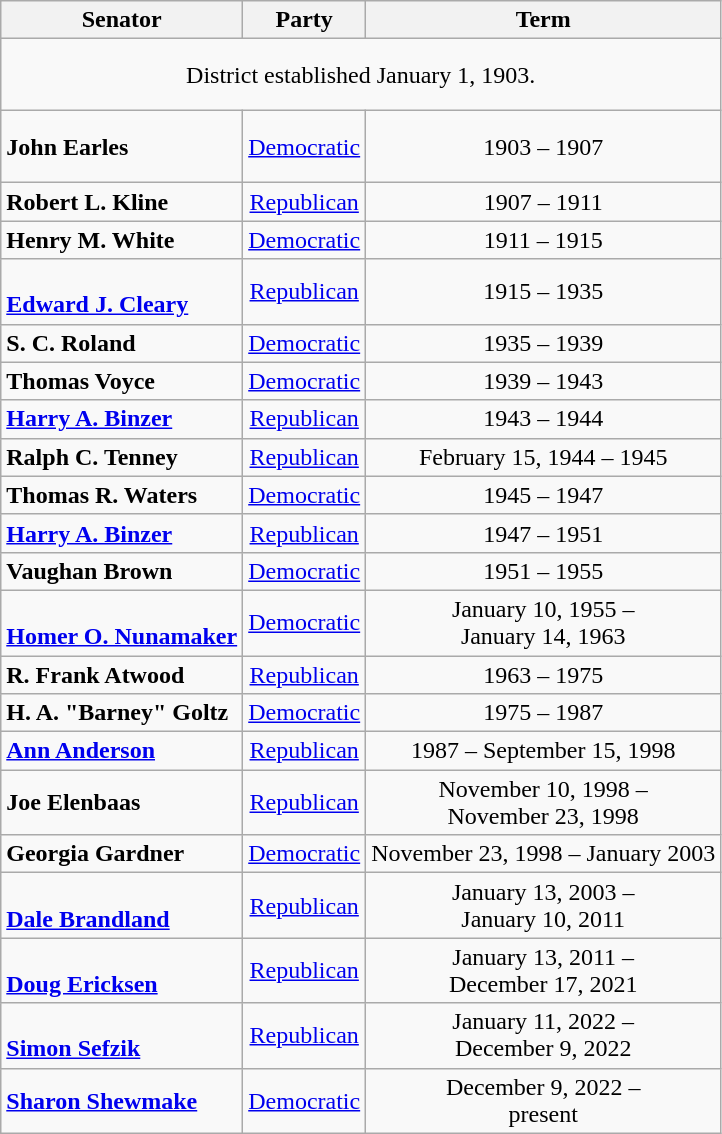<table class=wikitable style="text-align:center">
<tr>
<th>Senator</th>
<th>Party</th>
<th>Term</th>
</tr>
<tr style="height:3em">
<td colspan="3">District established January 1, 1903.</td>
</tr>
<tr style="height:3em">
<td align="left"><strong>John Earles</strong></td>
<td><a href='#'>Democratic</a></td>
<td nowrap>1903 – 1907</td>
</tr>
<tr>
<td align="left"><strong>Robert L. Kline</strong></td>
<td><a href='#'>Republican</a></td>
<td>1907 – 1911</td>
</tr>
<tr>
<td align="left"><strong>Henry M. White</strong></td>
<td><a href='#'>Democratic</a></td>
<td>1911 – 1915</td>
</tr>
<tr>
<td align="left"><br><strong><a href='#'>Edward J. Cleary</a></strong><br></td>
<td><a href='#'>Republican</a></td>
<td>1915 – 1935</td>
</tr>
<tr>
<td align="left"><strong>S. C. Roland</strong></td>
<td><a href='#'>Democratic</a></td>
<td>1935 – 1939</td>
</tr>
<tr>
<td align="left"><strong>Thomas Voyce</strong></td>
<td><a href='#'>Democratic</a></td>
<td>1939 – 1943</td>
</tr>
<tr>
<td align="left"><strong><a href='#'>Harry A. Binzer</a></strong></td>
<td><a href='#'>Republican</a></td>
<td>1943 – 1944<br></td>
</tr>
<tr>
<td align="left"><strong>Ralph C. Tenney</strong></td>
<td><a href='#'>Republican</a></td>
<td>February 15, 1944 – 1945<br></td>
</tr>
<tr>
<td align="left"><strong>Thomas R. Waters</strong></td>
<td><a href='#'>Democratic</a></td>
<td>1945 – 1947<br></td>
</tr>
<tr>
<td align="left"><strong><a href='#'>Harry A. Binzer</a></strong></td>
<td><a href='#'>Republican</a></td>
<td>1947 – 1951</td>
</tr>
<tr>
<td align="left"><strong>Vaughan Brown</strong></td>
<td><a href='#'>Democratic</a></td>
<td>1951 – 1955</td>
</tr>
<tr>
<td align="left"><br><strong><a href='#'>Homer O. Nunamaker</a></strong><br></td>
<td><a href='#'>Democratic</a></td>
<td>January 10, 1955 –<br>January 14, 1963</td>
</tr>
<tr>
<td align="left"><strong>R. Frank Atwood</strong></td>
<td><a href='#'>Republican</a></td>
<td>1963 – 1975</td>
</tr>
<tr>
<td align="left"><strong>H. A. "Barney" Goltz</strong></td>
<td><a href='#'>Democratic</a></td>
<td>1975 – 1987</td>
</tr>
<tr>
<td align="left"><strong><a href='#'>Ann Anderson</a></strong><br></td>
<td><a href='#'>Republican</a></td>
<td>1987 – September 15, 1998<br></td>
</tr>
<tr>
<td align="left"><strong>Joe Elenbaas</strong></td>
<td><a href='#'>Republican</a></td>
<td>November 10, 1998 –<br>November 23, 1998<br></td>
</tr>
<tr>
<td align="left"><strong>Georgia Gardner</strong></td>
<td><a href='#'>Democratic</a></td>
<td>November 23, 1998 – January 2003</td>
</tr>
<tr>
<td align="left"><br><strong><a href='#'>Dale Brandland</a></strong><br></td>
<td><a href='#'>Republican</a></td>
<td>January 13, 2003 –<br>January 10, 2011</td>
</tr>
<tr>
<td align="left"><br><strong><a href='#'>Doug Ericksen</a></strong><br></td>
<td><a href='#'>Republican</a></td>
<td>January 13, 2011 –<br>December 17, 2021<br></td>
</tr>
<tr>
<td align="left"><br><strong><a href='#'>Simon Sefzik</a></strong><br></td>
<td><a href='#'>Republican</a></td>
<td>January 11, 2022 –<br>December 9, 2022<br></td>
</tr>
<tr>
<td align="left"><strong><a href='#'>Sharon Shewmake</a></strong><br></td>
<td><a href='#'>Democratic</a></td>
<td>December 9, 2022 –<br>present</td>
</tr>
</table>
